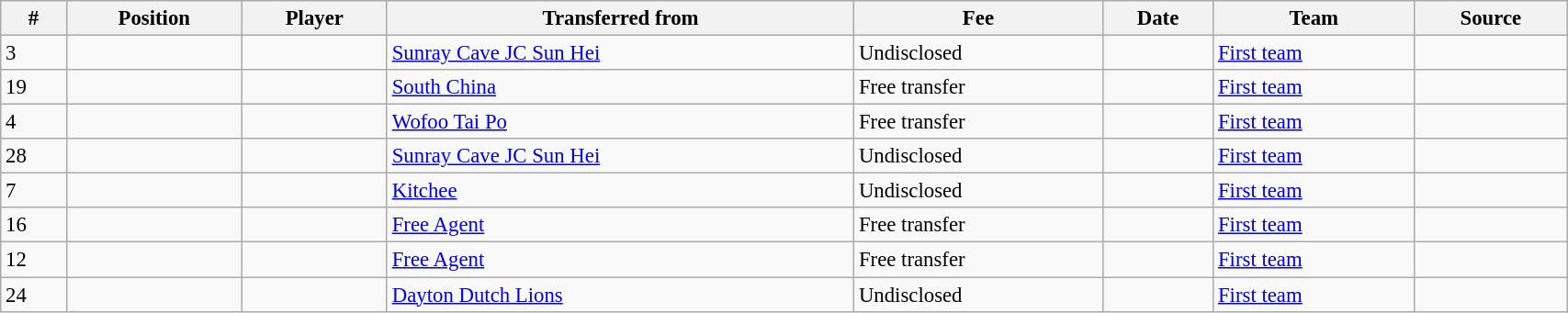<table class="wikitable sortable" style="width:90%; text-align:center; font-size:95%; text-align:left;">
<tr>
<th><strong>#</strong></th>
<th><strong>Position </strong></th>
<th><strong>Player </strong></th>
<th><strong>Transferred from</strong></th>
<th><strong>Fee </strong></th>
<th><strong>Date</strong></th>
<th><strong>Team</strong></th>
<th><strong>Source</strong></th>
</tr>
<tr>
<td>3</td>
<td></td>
<td></td>
<td> <a href='#'>Sunray Cave JC Sun Hei</a></td>
<td>Undisclosed</td>
<td></td>
<td><a href='#'>First team</a></td>
<td></td>
</tr>
<tr>
<td>19</td>
<td></td>
<td></td>
<td> <a href='#'>South China</a></td>
<td>Free transfer</td>
<td></td>
<td><a href='#'>First team</a></td>
<td></td>
</tr>
<tr>
<td>4</td>
<td></td>
<td></td>
<td> <a href='#'>Wofoo Tai Po</a></td>
<td>Free transfer</td>
<td></td>
<td><a href='#'>First team</a></td>
<td></td>
</tr>
<tr>
<td>28</td>
<td></td>
<td></td>
<td> <a href='#'>Sunray Cave JC Sun Hei</a></td>
<td>Undisclosed</td>
<td></td>
<td><a href='#'>First team</a></td>
<td></td>
</tr>
<tr>
<td>7</td>
<td></td>
<td></td>
<td> <a href='#'>Kitchee</a></td>
<td>Undisclosed</td>
<td></td>
<td><a href='#'>First team</a></td>
<td></td>
</tr>
<tr>
<td>16</td>
<td></td>
<td></td>
<td><a href='#'>Free Agent</a></td>
<td>Free transfer</td>
<td></td>
<td><a href='#'>First team</a></td>
<td></td>
</tr>
<tr>
<td>12</td>
<td></td>
<td></td>
<td><a href='#'>Free Agent</a></td>
<td>Free transfer</td>
<td></td>
<td><a href='#'>First team</a></td>
<td></td>
</tr>
<tr>
<td>24</td>
<td></td>
<td></td>
<td> <a href='#'>Dayton Dutch Lions</a></td>
<td>Undisclosed</td>
<td></td>
<td><a href='#'>First team</a></td>
<td></td>
</tr>
</table>
